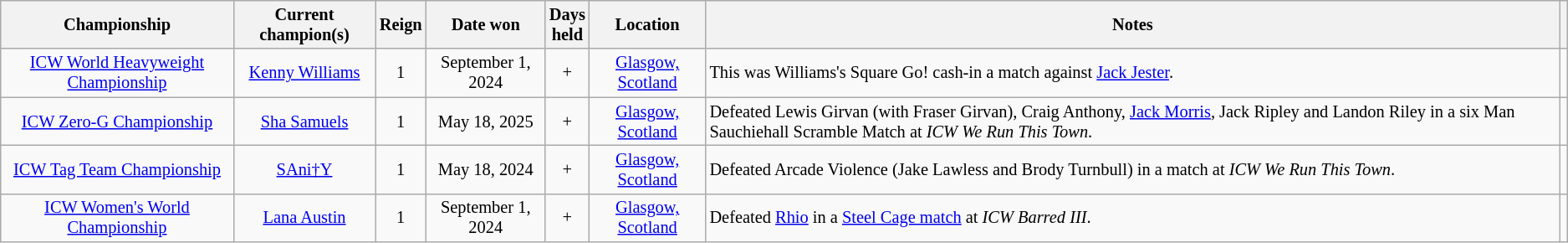<table class="wikitable" style="font-size: 85%;">
<tr>
<th>Championship</th>
<th>Current champion(s)</th>
<th>Reign</th>
<th>Date won</th>
<th>Days<br>held</th>
<th>Location</th>
<th>Notes</th>
<th></th>
</tr>
<tr>
<td align="center"><a href='#'>ICW World Heavyweight Championship</a></td>
<td align="center"><a href='#'>Kenny Williams</a></td>
<td align="center">1</td>
<td align="center">September 1, 2024</td>
<td align="center">+</td>
<td align="center"><a href='#'>Glasgow, Scotland</a></td>
<td align="left">This was Williams's Square Go! cash-in a match against <a href='#'>Jack Jester</a>.</td>
<td align="center"></td>
</tr>
<tr>
<td align="center"><a href='#'>ICW Zero-G Championship</a></td>
<td align="center"><a href='#'>Sha Samuels</a></td>
<td align="center">1</td>
<td align="center">May 18, 2025</td>
<td align="center">+</td>
<td align="center"><a href='#'>Glasgow, Scotland</a></td>
<td align="left">Defeated Lewis Girvan (with Fraser Girvan), Craig Anthony, <a href='#'>Jack Morris</a>, Jack Ripley and Landon Riley in a six Man Sauchiehall Scramble Match at <em>ICW We Run This Town</em>.</td>
<td align="center"></td>
</tr>
<tr>
<td align="center"><a href='#'>ICW Tag Team Championship</a></td>
<td align="center"><a href='#'>SAni†Y</a><br></td>
<td align="center">1</td>
<td align="center">May 18, 2024</td>
<td align="center">+</td>
<td align="center"><a href='#'>Glasgow, Scotland</a></td>
<td align="left">Defeated Arcade Violence (Jake Lawless and Brody Turnbull) in a match at <em>	ICW We Run This Town</em>.</td>
<td align="center"></td>
</tr>
<tr>
<td align="center"><a href='#'>ICW Women's World Championship</a></td>
<td align="center"><a href='#'>Lana Austin</a></td>
<td align="center">1</td>
<td align="center">September 1, 2024</td>
<td align="center">+</td>
<td align="center"><a href='#'>Glasgow, Scotland</a></td>
<td align="left">Defeated <a href='#'>Rhio</a> in a <a href='#'>Steel Cage match</a> at <em>ICW Barred III</em>.</td>
<td align="center"></td>
</tr>
</table>
